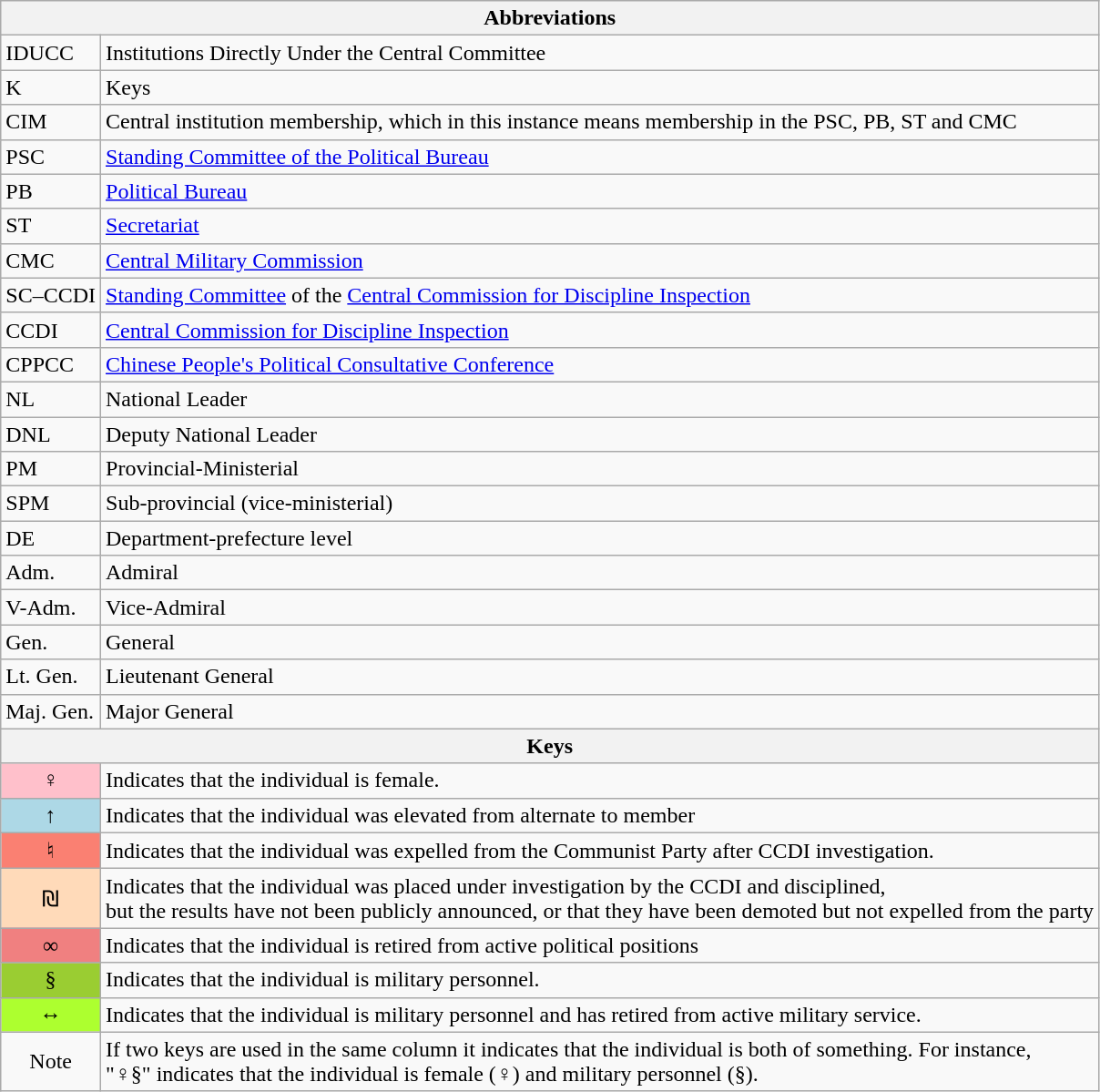<table class="wikitable" border="1">
<tr>
<th colspan="2" scope="col">Abbreviations</th>
</tr>
<tr>
<td>IDUCC</td>
<td>Institutions Directly Under the Central Committee</td>
</tr>
<tr>
<td>K</td>
<td>Keys</td>
</tr>
<tr>
<td>CIM</td>
<td>Central institution membership, which in this instance means membership in the PSC, PB, ST and CMC</td>
</tr>
<tr>
<td>PSC</td>
<td><a href='#'>Standing Committee of the Political Bureau</a></td>
</tr>
<tr>
<td>PB</td>
<td><a href='#'>Political Bureau</a></td>
</tr>
<tr>
<td>ST</td>
<td><a href='#'>Secretariat</a></td>
</tr>
<tr>
<td>CMC</td>
<td><a href='#'>Central Military Commission</a></td>
</tr>
<tr>
<td>SC–CCDI</td>
<td><a href='#'>Standing Committee</a> of the <a href='#'>Central Commission for Discipline Inspection</a></td>
</tr>
<tr>
<td>CCDI</td>
<td><a href='#'>Central Commission for Discipline Inspection</a></td>
</tr>
<tr>
<td>CPPCC</td>
<td><a href='#'>Chinese People's Political Consultative Conference</a></td>
</tr>
<tr>
<td>NL</td>
<td>National Leader</td>
</tr>
<tr>
<td>DNL</td>
<td>Deputy National Leader</td>
</tr>
<tr>
<td>PM</td>
<td>Provincial-Ministerial</td>
</tr>
<tr>
<td>SPM</td>
<td>Sub-provincial (vice-ministerial)</td>
</tr>
<tr>
<td>DE</td>
<td>Department-prefecture level</td>
</tr>
<tr>
<td>Adm.</td>
<td>Admiral</td>
</tr>
<tr>
<td>V-Adm.</td>
<td>Vice-Admiral</td>
</tr>
<tr>
<td>Gen.</td>
<td>General</td>
</tr>
<tr>
<td>Lt. Gen.</td>
<td>Lieutenant General</td>
</tr>
<tr>
<td>Maj. Gen.</td>
<td>Major General</td>
</tr>
<tr>
<th colspan="2" scope="col">Keys</th>
</tr>
<tr>
<td align="center" style="background: Pink">♀</td>
<td>Indicates that the individual is female.</td>
</tr>
<tr>
<td align="center" style="background: LightBlue">↑</td>
<td>Indicates that the individual was elevated from alternate to member</td>
</tr>
<tr>
<td align="center" style="background: Salmon">♮</td>
<td>Indicates that the individual was expelled from the Communist Party after CCDI investigation.</td>
</tr>
<tr>
<td align="center" style="background: PeachPuff">₪</td>
<td>Indicates that the individual was placed under investigation by the CCDI and disciplined,<br> but the results have not been publicly announced, or that they have been demoted but not expelled from the party</td>
</tr>
<tr>
<td align="center" style="background: LightCoral">∞</td>
<td>Indicates that the individual is retired from active political positions</td>
</tr>
<tr>
<td align="center" style="background: YellowGreen">§</td>
<td>Indicates that the individual is military personnel.</td>
</tr>
<tr>
<td align="center" style="background: GreenYellow">↔</td>
<td>Indicates that the individual is military personnel and has retired from active military service.</td>
</tr>
<tr>
<td align="center">Note</td>
<td>If two keys are used in the same column it indicates that the individual is both of something. For instance,<br>"♀§" indicates that the individual is female (♀) and military personnel (§).</td>
</tr>
</table>
